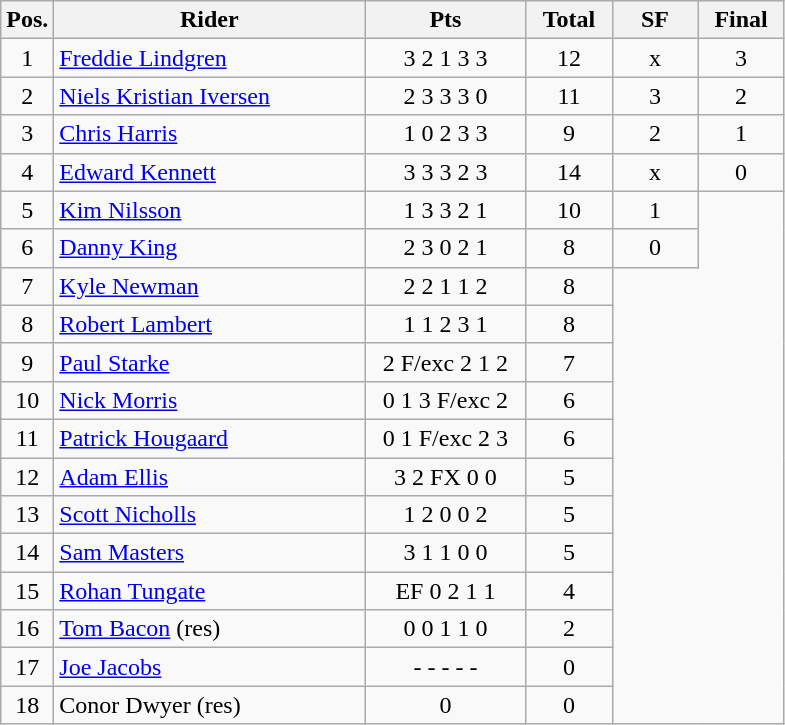<table class=wikitable>
<tr>
<th width=25px>Pos.</th>
<th width=200px>Rider</th>
<th width=100px>Pts</th>
<th width=50px>Total</th>
<th width=50px>SF</th>
<th width=50px>Final</th>
</tr>
<tr align=center >
<td>1</td>
<td align=left> <a href='#'>Freddie Lindgren</a></td>
<td>3	2	1	3	3</td>
<td>12</td>
<td>x</td>
<td>3</td>
</tr>
<tr align=center>
<td>2</td>
<td align=left> <a href='#'>Niels Kristian Iversen</a></td>
<td>2	3	3	3	0</td>
<td>11</td>
<td>3</td>
<td>2</td>
</tr>
<tr align=center>
<td>3</td>
<td align=left> <a href='#'>Chris Harris</a></td>
<td>1	0	2	3	3</td>
<td>9</td>
<td>2</td>
<td>1</td>
</tr>
<tr align=center>
<td>4</td>
<td align=left> <a href='#'>Edward Kennett</a></td>
<td>3	3	3	2	3</td>
<td>14</td>
<td>x</td>
<td>0</td>
</tr>
<tr align=center>
<td>5</td>
<td align=left> <a href='#'>Kim Nilsson</a></td>
<td>1	3	3	2	1</td>
<td>10</td>
<td>1</td>
</tr>
<tr align=center>
<td>6</td>
<td align=left> <a href='#'>Danny King</a></td>
<td>2	3	0	2	1</td>
<td>8</td>
<td>0</td>
</tr>
<tr align=center>
<td>7</td>
<td align=left> <a href='#'>Kyle Newman</a></td>
<td>2	2	1	1	2</td>
<td>8</td>
</tr>
<tr align=center>
<td>8</td>
<td align=left> <a href='#'>Robert Lambert</a></td>
<td>1	1	2	3	1</td>
<td>8</td>
</tr>
<tr align=center>
<td>9</td>
<td align=left> <a href='#'>Paul Starke</a></td>
<td>2	F/exc	2	1	2</td>
<td>7</td>
</tr>
<tr align=center>
<td>10</td>
<td align=left> <a href='#'>Nick Morris</a></td>
<td>0	1	3	F/exc	2</td>
<td>6</td>
</tr>
<tr align=center>
<td>11</td>
<td align=left> <a href='#'>Patrick Hougaard</a></td>
<td>0	1	F/exc	2	3</td>
<td>6</td>
</tr>
<tr align=center>
<td>12</td>
<td align=left> <a href='#'>Adam Ellis</a></td>
<td>3	2	FX	0	0</td>
<td>5</td>
</tr>
<tr align=center>
<td>13</td>
<td align=left> <a href='#'>Scott Nicholls</a></td>
<td>1	2	0	0	2</td>
<td>5</td>
</tr>
<tr align=center>
<td>14</td>
<td align=left> <a href='#'>Sam Masters</a></td>
<td>3	1	1	0	0</td>
<td>5</td>
</tr>
<tr align=center>
<td>15</td>
<td align=left> <a href='#'>Rohan Tungate</a></td>
<td>EF	0	2	1	1</td>
<td>4</td>
</tr>
<tr align=center>
<td>16</td>
<td align=left> <a href='#'>Tom Bacon</a> (res)</td>
<td>0	0	1	1	0</td>
<td>2</td>
</tr>
<tr align=center>
<td>17</td>
<td align=left> <a href='#'>Joe Jacobs</a></td>
<td>- - - - -</td>
<td>0</td>
</tr>
<tr align=center>
<td>18</td>
<td align=left> Conor Dwyer	(res)</td>
<td>0</td>
<td>0</td>
</tr>
</table>
